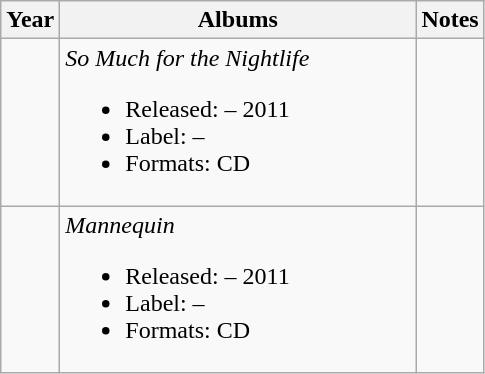<table class="wikitable">
<tr>
<th>Year</th>
<th style="width:230px;">Albums</th>
<th>Notes</th>
</tr>
<tr>
<td></td>
<td><em>So Much for the Nightlife</em><br><ul><li>Released: – 2011</li><li>Label: –</li><li>Formats: CD</li></ul></td>
<td><br></td>
</tr>
<tr>
<td></td>
<td><em>Mannequin</em><br><ul><li>Released: – 2011</li><li>Label: –</li><li>Formats: CD</li></ul></td>
<td><br></td>
</tr>
</table>
